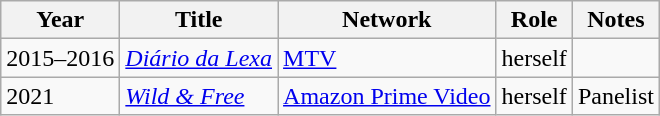<table class="wikitable">
<tr>
<th>Year</th>
<th>Title</th>
<th>Network</th>
<th>Role</th>
<th>Notes</th>
</tr>
<tr>
<td>2015–2016</td>
<td><em><a href='#'>Diário da Lexa</a></em></td>
<td><a href='#'>MTV</a></td>
<td>herself</td>
<td></td>
</tr>
<tr>
<td>2021</td>
<td><a href='#'><em>Wild & Free</em></a></td>
<td><a href='#'>Amazon Prime Video</a></td>
<td>herself</td>
<td>Panelist</td>
</tr>
</table>
